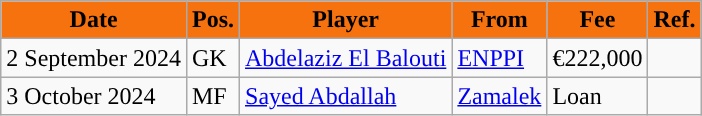<table class="wikitable plainrowheaders sortable">
<tr>
<th style="background:#f5720f; color:#000000; ">Date</th>
<th style="background:#f5720f; color:#000000; ">Pos.</th>
<th style="background:#f5720f; color:#000000; ">Player</th>
<th style="background:#f5720f; color:#000000; ">From</th>
<th style="background:#f5720f; color:#000000; ">Fee</th>
<th style="background:#f5720f; color:#000000; ">Ref.</th>
</tr>
<tr>
<td>2 September 2024</td>
<td>GK</td>
<td> <a href='#'>Abdelaziz El Balouti</a></td>
<td> <a href='#'>ENPPI</a></td>
<td>€222,000</td>
<td></td>
</tr>
<tr>
<td>3 October 2024</td>
<td>MF</td>
<td> <a href='#'>Sayed Abdallah</a></td>
<td> <a href='#'>Zamalek</a></td>
<td>Loan</td>
<td></td>
</tr>
</table>
